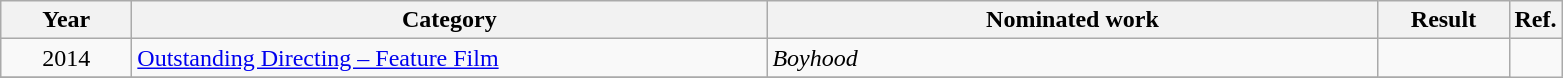<table class=wikitable>
<tr>
<th scope="col" style="width:5em;">Year</th>
<th scope="col" style="width:26em;">Category</th>
<th scope="col" style="width:25em;">Nominated work</th>
<th scope="col" style="width:5em;">Result</th>
<th>Ref.</th>
</tr>
<tr>
<td style="text-align:center;">2014</td>
<td><a href='#'>Outstanding Directing – Feature Film</a></td>
<td><em>Boyhood</em></td>
<td></td>
</tr>
<tr>
</tr>
</table>
